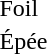<table>
<tr>
<td>Foil</td>
<td></td>
<td></td>
<td><br></td>
</tr>
<tr>
<td>Épée</td>
<td></td>
<td></td>
<td><br></td>
</tr>
</table>
